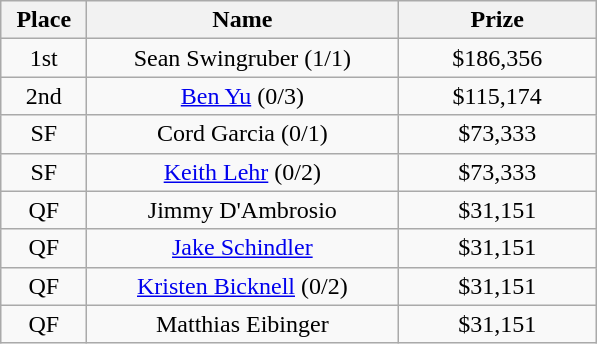<table class="wikitable">
<tr>
<th width="50">Place</th>
<th width="200">Name</th>
<th width="125">Prize</th>
</tr>
<tr>
<td align = "center">1st</td>
<td align = "center">Sean Swingruber (1/1)</td>
<td align = "center">$186,356</td>
</tr>
<tr>
<td align = "center">2nd</td>
<td align = "center"><a href='#'>Ben Yu</a> (0/3)</td>
<td align = "center">$115,174</td>
</tr>
<tr>
<td align = "center">SF</td>
<td align = "center">Cord Garcia (0/1)</td>
<td align = "center">$73,333</td>
</tr>
<tr>
<td align = "center">SF</td>
<td align = "center"><a href='#'>Keith Lehr</a> (0/2)</td>
<td align = "center">$73,333</td>
</tr>
<tr>
<td align = "center">QF</td>
<td align = "center">Jimmy D'Ambrosio</td>
<td align = "center">$31,151</td>
</tr>
<tr>
<td align = "center">QF</td>
<td align = "center"><a href='#'>Jake Schindler</a></td>
<td align = "center">$31,151</td>
</tr>
<tr>
<td align = "center">QF</td>
<td align = "center"><a href='#'>Kristen Bicknell</a> (0/2)</td>
<td align = "center">$31,151</td>
</tr>
<tr>
<td align = "center">QF</td>
<td align = "center">Matthias Eibinger</td>
<td align = "center">$31,151</td>
</tr>
</table>
